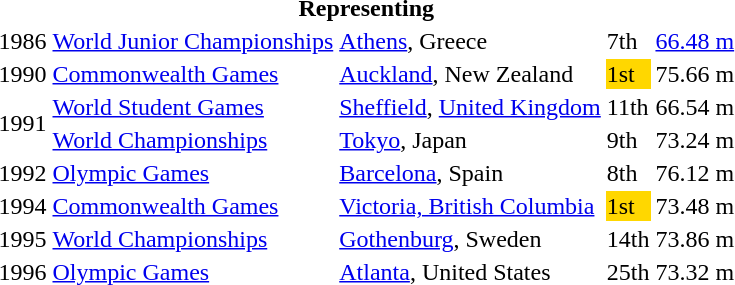<table>
<tr>
<th colspan="5">Representing </th>
</tr>
<tr>
<td>1986</td>
<td><a href='#'>World Junior Championships</a></td>
<td><a href='#'>Athens</a>, Greece</td>
<td>7th</td>
<td><a href='#'>66.48 m</a></td>
</tr>
<tr>
<td>1990</td>
<td><a href='#'>Commonwealth Games</a></td>
<td><a href='#'>Auckland</a>, New Zealand</td>
<td bgcolor="gold">1st</td>
<td>75.66 m</td>
</tr>
<tr>
<td rowspan=2>1991</td>
<td><a href='#'>World Student Games</a></td>
<td><a href='#'>Sheffield</a>, <a href='#'>United Kingdom</a></td>
<td>11th</td>
<td>66.54 m</td>
</tr>
<tr>
<td><a href='#'>World Championships</a></td>
<td><a href='#'>Tokyo</a>, Japan</td>
<td>9th</td>
<td>73.24 m</td>
</tr>
<tr>
<td>1992</td>
<td><a href='#'>Olympic Games</a></td>
<td><a href='#'>Barcelona</a>, Spain</td>
<td>8th</td>
<td>76.12 m</td>
</tr>
<tr>
<td>1994</td>
<td><a href='#'>Commonwealth Games</a></td>
<td><a href='#'>Victoria, British Columbia</a></td>
<td bgcolor="gold">1st</td>
<td>73.48 m</td>
</tr>
<tr>
<td>1995</td>
<td><a href='#'>World Championships</a></td>
<td><a href='#'>Gothenburg</a>, Sweden</td>
<td>14th</td>
<td>73.86 m</td>
</tr>
<tr>
<td>1996</td>
<td><a href='#'>Olympic Games</a></td>
<td><a href='#'>Atlanta</a>, United States</td>
<td>25th</td>
<td>73.32 m</td>
</tr>
</table>
